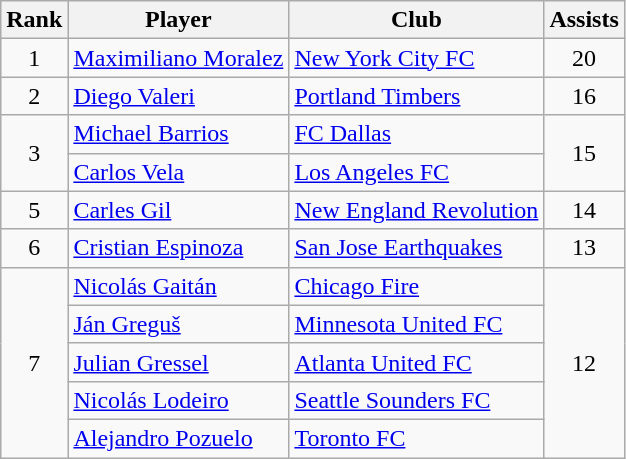<table class="wikitable" style="text-align:center">
<tr>
<th>Rank</th>
<th>Player</th>
<th>Club</th>
<th>Assists</th>
</tr>
<tr>
<td>1</td>
<td align="left"> <a href='#'>Maximiliano Moralez</a></td>
<td align="left"><a href='#'>New York City FC</a></td>
<td>20</td>
</tr>
<tr>
<td>2</td>
<td align="left"> <a href='#'>Diego Valeri</a></td>
<td align="left"><a href='#'>Portland Timbers</a></td>
<td>16</td>
</tr>
<tr>
<td rowspan="2">3</td>
<td align="left"> <a href='#'>Michael Barrios</a></td>
<td align="left"><a href='#'>FC Dallas</a></td>
<td rowspan="2">15</td>
</tr>
<tr>
<td align="left"> <a href='#'>Carlos Vela</a></td>
<td align="left"><a href='#'>Los Angeles FC</a></td>
</tr>
<tr>
<td>5</td>
<td align="left"> <a href='#'>Carles Gil</a></td>
<td align="left"><a href='#'>New England Revolution</a></td>
<td>14</td>
</tr>
<tr>
<td>6</td>
<td align="left"> <a href='#'>Cristian Espinoza</a></td>
<td align="left"><a href='#'>San Jose Earthquakes</a></td>
<td>13</td>
</tr>
<tr>
<td rowspan="5">7</td>
<td align="left"> <a href='#'>Nicolás Gaitán</a></td>
<td align="left"><a href='#'>Chicago Fire</a></td>
<td rowspan="5">12</td>
</tr>
<tr>
<td align="left"> <a href='#'>Ján Greguš</a></td>
<td align="left"><a href='#'>Minnesota United FC</a></td>
</tr>
<tr>
<td align="left"> <a href='#'>Julian Gressel</a></td>
<td align="left"><a href='#'>Atlanta United FC</a></td>
</tr>
<tr>
<td align="left"> <a href='#'>Nicolás Lodeiro</a></td>
<td align="left"><a href='#'>Seattle Sounders FC</a></td>
</tr>
<tr>
<td align="left"> <a href='#'>Alejandro Pozuelo</a></td>
<td align="left"><a href='#'>Toronto FC</a></td>
</tr>
</table>
